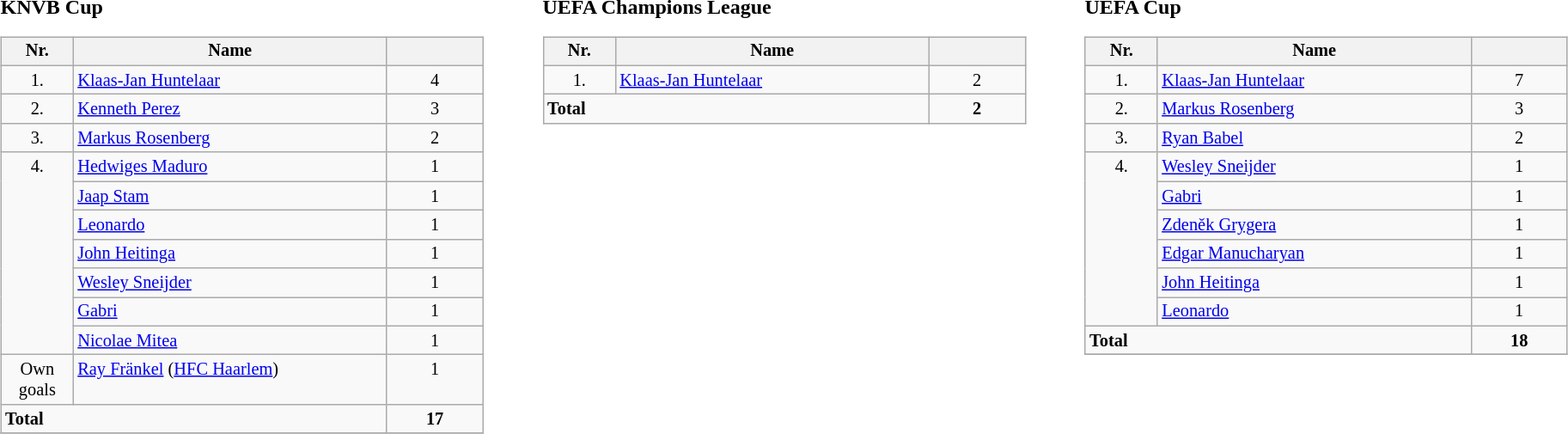<table width=100%>
<tr>
<td width=33% align=left valign=top><br><strong>KNVB Cup</strong><table class="wikitable" style="width:90%; font-size:85%;">
<tr valign=top>
<th width=15% align=center>Nr.</th>
<th width=65% align=center>Name</th>
<th width=20% align=center></th>
</tr>
<tr valign=top>
<td align=center>1.</td>
<td> <a href='#'>Klaas-Jan Huntelaar</a></td>
<td align=center>4</td>
</tr>
<tr valign=top>
<td align=center>2.</td>
<td> <a href='#'>Kenneth Perez</a></td>
<td align=center>3</td>
</tr>
<tr valign=top>
<td align=center>3.</td>
<td> <a href='#'>Markus Rosenberg</a></td>
<td align=center>2</td>
</tr>
<tr valign=top>
<td rowspan=7 align=center>4.</td>
<td> <a href='#'>Hedwiges Maduro</a></td>
<td align=center>1</td>
</tr>
<tr valign=top>
<td> <a href='#'>Jaap Stam</a></td>
<td align=center>1</td>
</tr>
<tr valign=top>
<td> <a href='#'>Leonardo</a></td>
<td align=center>1</td>
</tr>
<tr valign=top>
<td> <a href='#'>John Heitinga</a></td>
<td align=center>1</td>
</tr>
<tr valign=top>
<td> <a href='#'>Wesley Sneijder</a></td>
<td align=center>1</td>
</tr>
<tr valign=top>
<td> <a href='#'>Gabri</a></td>
<td align=center>1</td>
</tr>
<tr valign=top>
<td> <a href='#'>Nicolae Mitea</a></td>
<td align=center>1</td>
</tr>
<tr valign=top>
<td align=center>Own goals</td>
<td> <a href='#'>Ray Fränkel</a> (<a href='#'>HFC Haarlem</a>)</td>
<td align=center>1</td>
</tr>
<tr valign=top>
<td colspan=2><strong>Total</strong></td>
<td align=center><strong>17</strong></td>
</tr>
<tr>
</tr>
</table>
</td>
<td width=33% align=left valign=top><br><strong>UEFA Champions League</strong><table class="wikitable" style="width:90%; font-size:85%;">
<tr valign=top>
<th width=15% align=center>Nr.</th>
<th width=65% align=center>Name</th>
<th width=20% align=center></th>
</tr>
<tr valign=top>
<td align=center>1.</td>
<td> <a href='#'>Klaas-Jan Huntelaar</a></td>
<td align=center>2</td>
</tr>
<tr valign=top>
<td colspan=2><strong>Total</strong></td>
<td align=center><strong>2</strong></td>
</tr>
</table>
</td>
<td width=33% align=left valign=top><br><strong>UEFA Cup</strong><table class="wikitable" style="width:90%; font-size:85%;">
<tr valign=top>
<th width=15% align=center>Nr.</th>
<th width=65% align=center>Name</th>
<th width=20% align=center></th>
</tr>
<tr valign=top>
<td align=center>1.</td>
<td> <a href='#'>Klaas-Jan Huntelaar</a></td>
<td align=center>7</td>
</tr>
<tr valign=top>
<td align=center>2.</td>
<td> <a href='#'>Markus Rosenberg</a></td>
<td align=center>3</td>
</tr>
<tr valign=top>
<td align=center>3.</td>
<td> <a href='#'>Ryan Babel</a></td>
<td align=center>2</td>
</tr>
<tr valign=top>
<td rowspan=6 align=center>4.</td>
<td> <a href='#'>Wesley Sneijder</a></td>
<td align=center>1</td>
</tr>
<tr valign=top>
<td> <a href='#'>Gabri</a></td>
<td align=center>1</td>
</tr>
<tr valign=top>
<td> <a href='#'>Zdeněk Grygera</a></td>
<td align=center>1</td>
</tr>
<tr valign=top>
<td> <a href='#'>Edgar Manucharyan</a></td>
<td align=center>1</td>
</tr>
<tr valign=top>
<td> <a href='#'>John Heitinga</a></td>
<td align=center>1</td>
</tr>
<tr valign=top>
<td> <a href='#'>Leonardo</a></td>
<td align=center>1</td>
</tr>
<tr valign=top>
<td colspan=2><strong>Total</strong></td>
<td align=center><strong>18</strong></td>
</tr>
<tr>
</tr>
</table>
</td>
</tr>
</table>
